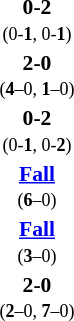<table style="width:100%;" cellspacing="1">
<tr>
<th width=25%></th>
<th width=10%></th>
<th width=25%></th>
</tr>
<tr style=font-size:90%>
<td align=right></td>
<td align=center><strong> 0-2 </strong><br><small>(0-<strong>1</strong>, 0-<strong>1</strong>)</small></td>
<td><strong></strong></td>
</tr>
<tr style=font-size:90%>
<td align=right><strong></strong></td>
<td align=center><strong> 2-0 </strong><br><small>(<strong>4</strong>–0, <strong>1</strong>–0)</small></td>
<td></td>
</tr>
<tr style=font-size:90%>
<td align=right></td>
<td align=center><strong> 0-2 </strong><br><small>(0-<strong>1</strong>, 0-<strong>2</strong>)</small></td>
<td><strong></strong></td>
</tr>
<tr style=font-size:90%>
<td align=right><strong></strong></td>
<td align=center><strong> <a href='#'>Fall</a> </strong><br><small>(<strong>6</strong>–0)</small></td>
<td></td>
</tr>
<tr style=font-size:90%>
<td align=right><strong></strong></td>
<td align=center><strong> <a href='#'>Fall</a> </strong><br><small>(<strong>3</strong>–0)</small></td>
<td></td>
</tr>
<tr style=font-size:90%>
<td align=right><strong></strong></td>
<td align=center><strong> 2-0 </strong><br><small>(<strong>2</strong>–0, <strong>7</strong>–0)</small></td>
<td></td>
</tr>
</table>
